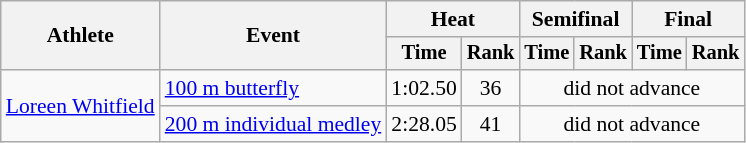<table class=wikitable style="font-size:90%">
<tr>
<th rowspan="2">Athlete</th>
<th rowspan="2">Event</th>
<th colspan="2">Heat</th>
<th colspan="2">Semifinal</th>
<th colspan="2">Final</th>
</tr>
<tr style="font-size:95%">
<th>Time</th>
<th>Rank</th>
<th>Time</th>
<th>Rank</th>
<th>Time</th>
<th>Rank</th>
</tr>
<tr align=center>
<td align=left rowspan=2><a href='#'>Loreen Whitfield</a></td>
<td align=left><a href='#'>100 m butterfly</a></td>
<td>1:02.50</td>
<td>36</td>
<td colspan=4>did not advance</td>
</tr>
<tr align=center>
<td align=left><a href='#'>200 m individual medley</a></td>
<td>2:28.05</td>
<td>41</td>
<td colspan=4>did not advance</td>
</tr>
</table>
